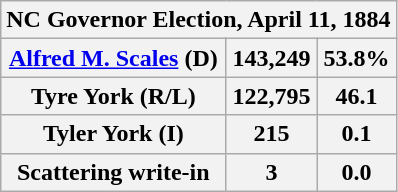<table class="wikitable" style="text-align:center" border="1" cellpadding="2">
<tr>
<th colspan="3">NC Governor Election, April 11, 1884</th>
</tr>
<tr>
<th><a href='#'>Alfred M. Scales</a> (D)</th>
<th>143,249</th>
<th>53.8%</th>
</tr>
<tr>
<th>Tyre York (R/L)</th>
<th>122,795</th>
<th>46.1</th>
</tr>
<tr>
<th>Tyler York (I)</th>
<th>215</th>
<th>0.1</th>
</tr>
<tr>
<th>Scattering write-in</th>
<th>3</th>
<th>0.0</th>
</tr>
</table>
